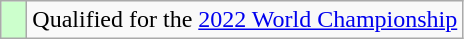<table class="wikitable" style="text-align:left">
<tr>
<td width=10px bgcolor=#ccffcc></td>
<td>Qualified for the <a href='#'>2022 World Championship</a></td>
</tr>
</table>
